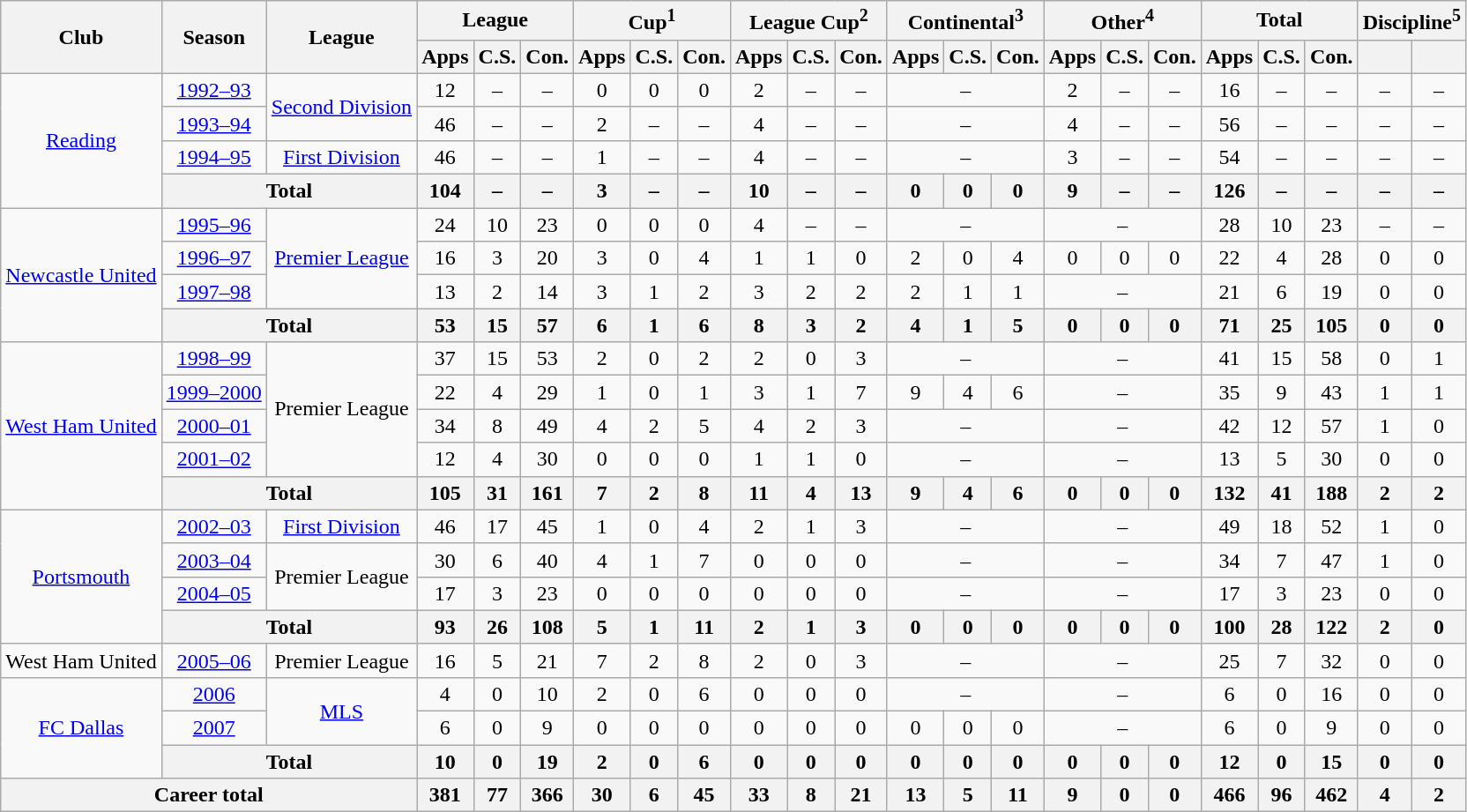<table class="wikitable" style="text-align: center;">
<tr>
<th rowspan="2">Club</th>
<th rowspan="2">Season</th>
<th rowspan="2">League</th>
<th colspan="3">League</th>
<th colspan="3">Cup<sup>1</sup></th>
<th colspan="3">League Cup<sup>2</sup></th>
<th colspan="3">Continental<sup>3</sup></th>
<th colspan="3">Other<sup>4</sup></th>
<th colspan="3">Total</th>
<th colspan="2">Discipline<sup>5</sup></th>
</tr>
<tr>
<th>Apps</th>
<th>C.S.</th>
<th>Con.</th>
<th>Apps</th>
<th>C.S.</th>
<th>Con.</th>
<th>Apps</th>
<th>C.S.</th>
<th>Con.</th>
<th>Apps</th>
<th>C.S.</th>
<th>Con.</th>
<th>Apps</th>
<th>C.S.</th>
<th>Con.</th>
<th>Apps</th>
<th>C.S.</th>
<th>Con.</th>
<th></th>
<th></th>
</tr>
<tr>
<td rowspan="4"><a href='#'>Reading</a></td>
<td><a href='#'>1992–93</a></td>
<td rowspan="2"><a href='#'>Second Division</a></td>
<td>12</td>
<td>–</td>
<td>–</td>
<td>0</td>
<td>0</td>
<td>0</td>
<td>2</td>
<td>–</td>
<td>–</td>
<td colspan="3">–</td>
<td>2</td>
<td>–</td>
<td>–</td>
<td>16</td>
<td>–</td>
<td>–</td>
<td>–</td>
<td>–</td>
</tr>
<tr>
<td><a href='#'>1993–94</a></td>
<td>46</td>
<td>–</td>
<td>–</td>
<td>2</td>
<td>–</td>
<td>–</td>
<td>4</td>
<td>–</td>
<td>–</td>
<td colspan="3">–</td>
<td>4</td>
<td>–</td>
<td>–</td>
<td>56</td>
<td>–</td>
<td>–</td>
<td>–</td>
<td>–</td>
</tr>
<tr>
<td><a href='#'>1994–95</a></td>
<td><a href='#'>First Division</a></td>
<td>46</td>
<td>–</td>
<td>–</td>
<td>1</td>
<td>–</td>
<td>–</td>
<td>4</td>
<td>–</td>
<td>–</td>
<td colspan="3">–</td>
<td>3</td>
<td>–</td>
<td>–</td>
<td>54</td>
<td>–</td>
<td>–</td>
<td>–</td>
<td>–</td>
</tr>
<tr>
<th colspan="2">Total</th>
<th>104</th>
<th>–</th>
<th>–</th>
<th>3</th>
<th>–</th>
<th>–</th>
<th>10</th>
<th>–</th>
<th>–</th>
<th>0</th>
<th>0</th>
<th>0</th>
<th>9</th>
<th>–</th>
<th>–</th>
<th>126</th>
<th>–</th>
<th>–</th>
<th>–</th>
<th>–</th>
</tr>
<tr>
<td rowspan="4"><a href='#'>Newcastle United</a></td>
<td><a href='#'>1995–96</a></td>
<td rowspan="3"><a href='#'>Premier League</a></td>
<td>24</td>
<td>10</td>
<td>23</td>
<td>0</td>
<td>0</td>
<td>0</td>
<td>4</td>
<td>–</td>
<td>–</td>
<td colspan="3">–</td>
<td colspan="3">–</td>
<td>28</td>
<td>10</td>
<td>23</td>
<td>–</td>
<td>–</td>
</tr>
<tr>
<td><a href='#'>1996–97</a></td>
<td>16</td>
<td>3</td>
<td>20</td>
<td>3</td>
<td>0</td>
<td>4</td>
<td>1</td>
<td>1</td>
<td>0</td>
<td>2</td>
<td>0</td>
<td>4</td>
<td>0</td>
<td>0</td>
<td>0</td>
<td>22</td>
<td>4</td>
<td>28</td>
<td>0</td>
<td>0</td>
</tr>
<tr>
<td><a href='#'>1997–98</a></td>
<td>13</td>
<td>2</td>
<td>14</td>
<td>3</td>
<td>1</td>
<td>2</td>
<td>3</td>
<td>2</td>
<td>2</td>
<td>2</td>
<td>1</td>
<td>1</td>
<td colspan="3">–</td>
<td>21</td>
<td>6</td>
<td>19</td>
<td>0</td>
<td>0</td>
</tr>
<tr>
<th colspan="2">Total</th>
<th>53</th>
<th>15</th>
<th>57</th>
<th>6</th>
<th>1</th>
<th>6</th>
<th>8</th>
<th>3</th>
<th>2</th>
<th>4</th>
<th>1</th>
<th>5</th>
<th>0</th>
<th>0</th>
<th>0</th>
<th>71</th>
<th>25</th>
<th>105</th>
<th>0</th>
<th>0</th>
</tr>
<tr>
<td rowspan="5"><a href='#'>West Ham United</a></td>
<td><a href='#'>1998–99</a></td>
<td rowspan="4">Premier League</td>
<td>37</td>
<td>15</td>
<td>53</td>
<td>2</td>
<td>0</td>
<td>2</td>
<td>2</td>
<td>0</td>
<td>3</td>
<td colspan="3">–</td>
<td colspan="3">–</td>
<td>41</td>
<td>15</td>
<td>58</td>
<td>0</td>
<td>1</td>
</tr>
<tr>
<td><a href='#'>1999–2000</a></td>
<td>22</td>
<td>4</td>
<td>29</td>
<td>1</td>
<td>0</td>
<td>1</td>
<td>3</td>
<td>1</td>
<td>7</td>
<td>9</td>
<td>4</td>
<td>6</td>
<td colspan="3">–</td>
<td>35</td>
<td>9</td>
<td>43</td>
<td>1</td>
<td>1</td>
</tr>
<tr>
<td><a href='#'>2000–01</a></td>
<td>34</td>
<td>8</td>
<td>49</td>
<td>4</td>
<td>2</td>
<td>5</td>
<td>4</td>
<td>2</td>
<td>3</td>
<td colspan="3">–</td>
<td colspan="3">–</td>
<td>42</td>
<td>12</td>
<td>57</td>
<td>1</td>
<td>0</td>
</tr>
<tr>
<td><a href='#'>2001–02</a></td>
<td>12</td>
<td>4</td>
<td>30</td>
<td>0</td>
<td>0</td>
<td>0</td>
<td>1</td>
<td>1</td>
<td>0</td>
<td colspan="3">–</td>
<td colspan="3">–</td>
<td>13</td>
<td>5</td>
<td>30</td>
<td>0</td>
<td>0</td>
</tr>
<tr>
<th colspan="2">Total</th>
<th>105</th>
<th>31</th>
<th>161</th>
<th>7</th>
<th>2</th>
<th>8</th>
<th>11</th>
<th>4</th>
<th>13</th>
<th>9</th>
<th>4</th>
<th>6</th>
<th>0</th>
<th>0</th>
<th>0</th>
<th>132</th>
<th>41</th>
<th>188</th>
<th>2</th>
<th>2</th>
</tr>
<tr>
<td rowspan="4"><a href='#'>Portsmouth</a></td>
<td><a href='#'>2002–03</a></td>
<td><a href='#'>First Division</a></td>
<td>46</td>
<td>17</td>
<td>45</td>
<td>1</td>
<td>0</td>
<td>4</td>
<td>2</td>
<td>1</td>
<td>3</td>
<td colspan="3">–</td>
<td colspan="3">–</td>
<td>49</td>
<td>18</td>
<td>52</td>
<td>1</td>
<td>0</td>
</tr>
<tr>
<td><a href='#'>2003–04</a></td>
<td rowspan="2">Premier League</td>
<td>30</td>
<td>6</td>
<td>40</td>
<td>4</td>
<td>1</td>
<td>7</td>
<td>0</td>
<td>0</td>
<td>0</td>
<td colspan="3">–</td>
<td colspan="3">–</td>
<td>34</td>
<td>7</td>
<td>47</td>
<td>1</td>
<td>0</td>
</tr>
<tr>
<td><a href='#'>2004–05</a></td>
<td>17</td>
<td>3</td>
<td>23</td>
<td>0</td>
<td>0</td>
<td>0</td>
<td>0</td>
<td>0</td>
<td>0</td>
<td colspan="3">–</td>
<td colspan="3">–</td>
<td>17</td>
<td>3</td>
<td>23</td>
<td>0</td>
<td>0</td>
</tr>
<tr>
<th colspan="2">Total</th>
<th>93</th>
<th>26</th>
<th>108</th>
<th>5</th>
<th>1</th>
<th>11</th>
<th>2</th>
<th>1</th>
<th>3</th>
<th>0</th>
<th>0</th>
<th>0</th>
<th>0</th>
<th>0</th>
<th>0</th>
<th>100</th>
<th>28</th>
<th>122</th>
<th>2</th>
<th>0</th>
</tr>
<tr>
<td>West Ham United</td>
<td><a href='#'>2005–06</a></td>
<td>Premier League</td>
<td>16</td>
<td>5</td>
<td>21</td>
<td>7</td>
<td>2</td>
<td>8</td>
<td>2</td>
<td>0</td>
<td>3</td>
<td colspan="3">–</td>
<td colspan="3">–</td>
<td>25</td>
<td>7</td>
<td>32</td>
<td>0</td>
<td>0</td>
</tr>
<tr>
<td rowspan="3"><a href='#'>FC Dallas</a></td>
<td><a href='#'>2006</a></td>
<td rowspan="2"><a href='#'>MLS</a></td>
<td>4</td>
<td>0</td>
<td>10</td>
<td>2</td>
<td>0</td>
<td>6</td>
<td>0</td>
<td>0</td>
<td>0</td>
<td colspan="3">–</td>
<td colspan="3">–</td>
<td>6</td>
<td>0</td>
<td>16</td>
<td>0</td>
<td>0</td>
</tr>
<tr>
<td><a href='#'>2007</a></td>
<td>6</td>
<td>0</td>
<td>9</td>
<td>0</td>
<td>0</td>
<td>0</td>
<td>0</td>
<td>0</td>
<td>0</td>
<td>0</td>
<td>0</td>
<td>0</td>
<td colspan="3">–</td>
<td>6</td>
<td>0</td>
<td>9</td>
<td>0</td>
<td>0</td>
</tr>
<tr>
<th colspan="2">Total</th>
<th>10</th>
<th>0</th>
<th>19</th>
<th>2</th>
<th>0</th>
<th>6</th>
<th>0</th>
<th>0</th>
<th>0</th>
<th>0</th>
<th>0</th>
<th>0</th>
<th>0</th>
<th>0</th>
<th>0</th>
<th>12</th>
<th>0</th>
<th>15</th>
<th>0</th>
<th>0</th>
</tr>
<tr>
<th colspan="3">Career total</th>
<th>381</th>
<th>77</th>
<th>366</th>
<th>30</th>
<th>6</th>
<th>45</th>
<th>33</th>
<th>8</th>
<th>21</th>
<th>13</th>
<th>5</th>
<th>11</th>
<th>9</th>
<th>0</th>
<th>0</th>
<th>466</th>
<th>96</th>
<th>462</th>
<th>4</th>
<th>2</th>
</tr>
</table>
